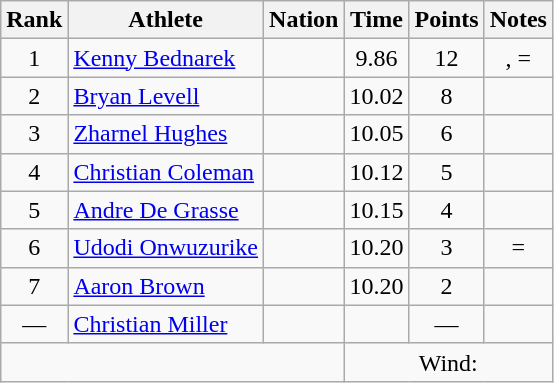<table class="wikitable mw-datatable sortable" style="text-align:center;">
<tr>
<th scope="col" style="width: 10px;">Rank</th>
<th scope="col">Athlete</th>
<th scope="col">Nation</th>
<th scope="col">Time</th>
<th scope="col">Points</th>
<th scope="col">Notes</th>
</tr>
<tr>
<td>1</td>
<td align="left"><a href='#'>Kenny Bednarek</a> </td>
<td align="left"></td>
<td>9.86</td>
<td>12</td>
<td>, =</td>
</tr>
<tr>
<td>2</td>
<td align="left"><a href='#'>Bryan Levell</a> </td>
<td align="left"></td>
<td>10.02</td>
<td>8</td>
<td></td>
</tr>
<tr>
<td>3</td>
<td align="left"><a href='#'>Zharnel Hughes</a> </td>
<td align="left"></td>
<td>10.05</td>
<td>6</td>
<td></td>
</tr>
<tr>
<td>4</td>
<td align="left"><a href='#'>Christian Coleman</a> </td>
<td align="left"></td>
<td>10.12</td>
<td>5</td>
<td></td>
</tr>
<tr>
<td>5</td>
<td align="left"><a href='#'>Andre De Grasse</a> </td>
<td align="left"></td>
<td>10.15</td>
<td>4</td>
<td></td>
</tr>
<tr>
<td>6</td>
<td align="left"><a href='#'>Udodi Onwuzurike</a> </td>
<td align="left"></td>
<td>10.20</td>
<td>3</td>
<td>=</td>
</tr>
<tr>
<td>7</td>
<td align="left"><a href='#'>Aaron Brown</a> </td>
<td align="left"></td>
<td>10.20</td>
<td>2</td>
<td></td>
</tr>
<tr>
<td>—</td>
<td align="left"><a href='#'>Christian Miller</a> </td>
<td align="left"></td>
<td></td>
<td>—</td>
<td></td>
</tr>
<tr class="sortbottom">
<td colspan="3"></td>
<td colspan="3">Wind: </td>
</tr>
</table>
